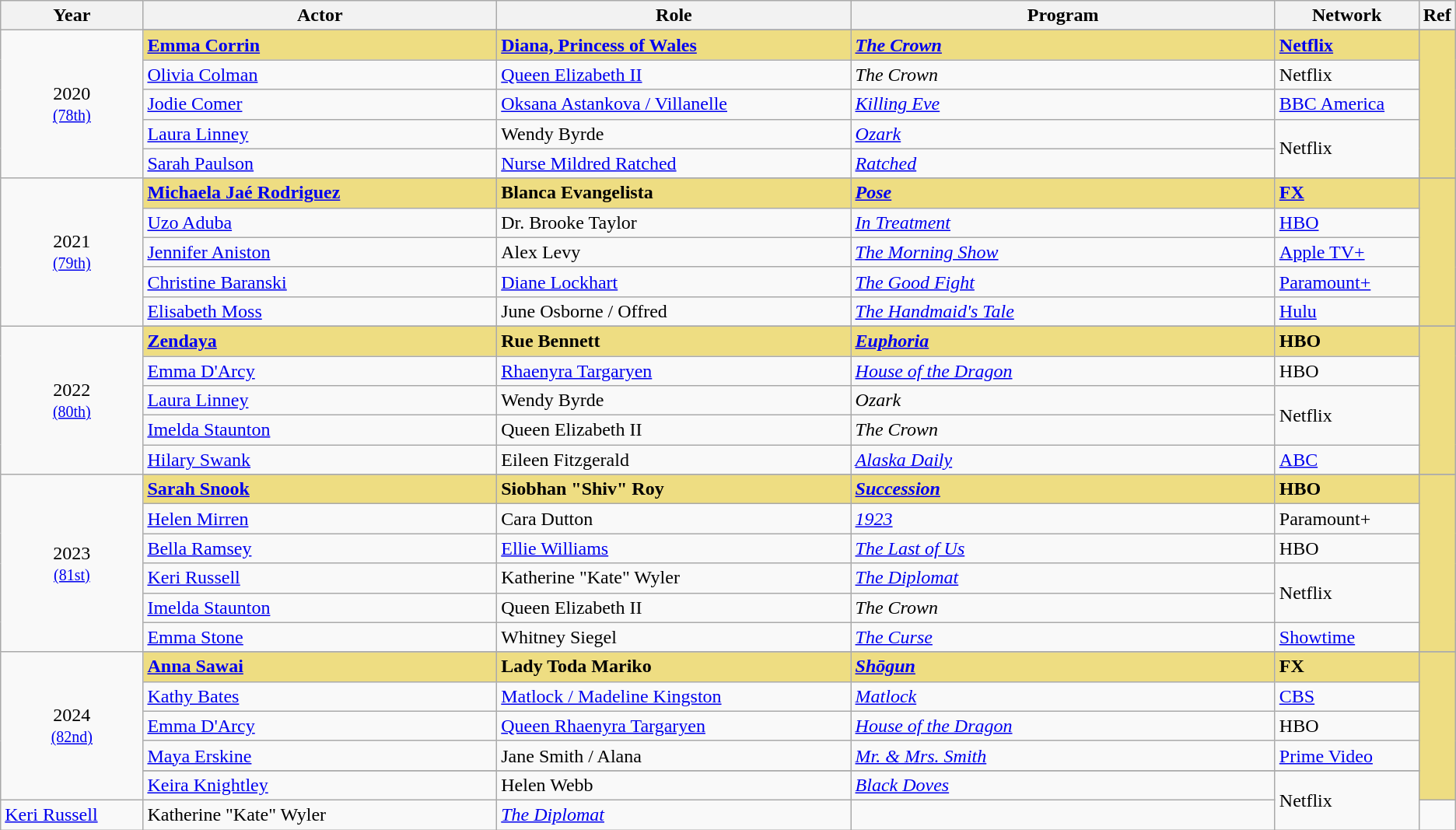<table class="wikitable">
<tr>
<th style="width:10%;">Year</th>
<th style="width:25%;">Actor</th>
<th style="width:25%;">Role</th>
<th style="width:30%;">Program</th>
<th style="width:10%;">Network</th>
<th style="width:5%;">Ref</th>
</tr>
<tr>
<td rowspan="6" style="text-align:center;">2020 <br><small><a href='#'>(78th)</a></small></td>
</tr>
<tr style="background:#EEDD82;">
<td><strong><a href='#'>Emma Corrin</a> </strong></td>
<td><strong><a href='#'>Diana, Princess of Wales</a></strong></td>
<td><strong><em><a href='#'>The Crown</a></em></strong></td>
<td><strong><a href='#'>Netflix</a></strong></td>
<td style="background:#EEDD82;" rowspan="5"></td>
</tr>
<tr>
<td><a href='#'>Olivia Colman</a></td>
<td><a href='#'>Queen Elizabeth II</a></td>
<td><em>The Crown</em></td>
<td>Netflix</td>
</tr>
<tr>
<td><a href='#'>Jodie Comer</a></td>
<td><a href='#'>Oksana Astankova / Villanelle</a></td>
<td><em><a href='#'>Killing Eve</a></em></td>
<td><a href='#'>BBC America</a></td>
</tr>
<tr>
<td><a href='#'>Laura Linney</a></td>
<td>Wendy Byrde</td>
<td><em><a href='#'>Ozark</a></em></td>
<td rowspan="2">Netflix</td>
</tr>
<tr>
<td><a href='#'>Sarah Paulson</a></td>
<td><a href='#'>Nurse Mildred Ratched</a></td>
<td><em><a href='#'>Ratched</a></em></td>
</tr>
<tr>
<td rowspan="6" style="text-align:center">2021 <br><small><a href='#'>(79th)</a></small></td>
</tr>
<tr style="background:#EEDD82;">
<td><strong><a href='#'>Michaela Jaé Rodriguez</a> </strong></td>
<td><strong>Blanca Evangelista</strong></td>
<td><strong><em><a href='#'>Pose</a></em></strong></td>
<td><strong><a href='#'>FX</a></strong></td>
<td style="background:#EEDD82;" rowspan="5"></td>
</tr>
<tr>
<td><a href='#'>Uzo Aduba</a></td>
<td>Dr. Brooke Taylor</td>
<td><em><a href='#'>In Treatment</a></em></td>
<td><a href='#'>HBO</a></td>
</tr>
<tr>
<td><a href='#'>Jennifer Aniston</a></td>
<td>Alex Levy</td>
<td><em><a href='#'>The Morning Show</a></em></td>
<td><a href='#'>Apple TV+</a></td>
</tr>
<tr>
<td><a href='#'>Christine Baranski</a></td>
<td><a href='#'>Diane Lockhart</a></td>
<td><em><a href='#'>The Good Fight</a></em></td>
<td><a href='#'>Paramount+</a></td>
</tr>
<tr>
<td><a href='#'>Elisabeth Moss</a></td>
<td>June Osborne / Offred</td>
<td><em><a href='#'>The Handmaid's Tale</a></em></td>
<td><a href='#'>Hulu</a></td>
</tr>
<tr>
<td rowspan="6" style="text-align:center">2022 <br><small><a href='#'>(80th)</a></small></td>
</tr>
<tr style="background:#EEDD82;">
<td><strong><a href='#'>Zendaya</a> </strong></td>
<td><strong>Rue Bennett</strong></td>
<td><strong><em><a href='#'>Euphoria</a></em></strong></td>
<td><strong>HBO</strong></td>
<td rowspan="5"></td>
</tr>
<tr>
<td><a href='#'>Emma D'Arcy</a></td>
<td><a href='#'>Rhaenyra Targaryen</a></td>
<td><em><a href='#'>House of the Dragon</a></em></td>
<td>HBO</td>
</tr>
<tr>
<td><a href='#'>Laura Linney</a></td>
<td>Wendy Byrde</td>
<td><em>Ozark</em></td>
<td rowspan="2">Netflix</td>
</tr>
<tr>
<td><a href='#'>Imelda Staunton</a></td>
<td>Queen Elizabeth II</td>
<td><em>The Crown</em></td>
</tr>
<tr>
<td><a href='#'>Hilary Swank</a></td>
<td>Eileen Fitzgerald</td>
<td><em><a href='#'>Alaska Daily</a></em></td>
<td><a href='#'>ABC</a></td>
</tr>
<tr>
<td rowspan="7" style="text-align:center">2023 <br><small><a href='#'>(81st)</a></small></td>
</tr>
<tr style="background:#EEDD82;">
<td><strong><a href='#'>Sarah Snook</a> </strong></td>
<td><strong>Siobhan "Shiv" Roy</strong></td>
<td><strong><em><a href='#'>Succession</a></em></strong></td>
<td><strong>HBO</strong></td>
<td rowspan="6"></td>
</tr>
<tr>
<td><a href='#'>Helen Mirren</a></td>
<td>Cara Dutton</td>
<td><em><a href='#'>1923</a></em></td>
<td>Paramount+</td>
</tr>
<tr>
<td><a href='#'>Bella Ramsey</a></td>
<td><a href='#'>Ellie Williams</a></td>
<td><em><a href='#'>The Last of Us</a></em></td>
<td>HBO</td>
</tr>
<tr>
<td><a href='#'>Keri Russell</a></td>
<td>Katherine "Kate" Wyler</td>
<td><em><a href='#'>The Diplomat</a></em></td>
<td rowspan="2">Netflix</td>
</tr>
<tr>
<td><a href='#'>Imelda Staunton</a></td>
<td>Queen Elizabeth II</td>
<td><em>The Crown</em></td>
</tr>
<tr>
<td><a href='#'>Emma Stone</a></td>
<td>Whitney Siegel</td>
<td><em><a href='#'>The Curse</a></em></td>
<td><a href='#'>Showtime</a></td>
</tr>
<tr>
<td rowspan="7" style="text-align:center">2024 <br><small><a href='#'>(82nd)</a></small></td>
</tr>
<tr style="background:#EEDD82;">
<td><strong><a href='#'>Anna Sawai</a> </strong></td>
<td><strong>Lady Toda Mariko</strong></td>
<td><strong><em><a href='#'> Shōgun</a></em></strong></td>
<td><strong>FX</strong></td>
<td rowspan="6"></td>
</tr>
<tr>
<td><a href='#'>Kathy Bates</a></td>
<td><a href='#'>Matlock / Madeline Kingston</a></td>
<td><em><a href='#'>Matlock</a></em></td>
<td><a href='#'>CBS</a></td>
</tr>
<tr>
<td><a href='#'>Emma D'Arcy</a></td>
<td><a href='#'>Queen Rhaenyra Targaryen</a></td>
<td><em><a href='#'>House of the Dragon</a></em></td>
<td>HBO</td>
</tr>
<tr>
<td><a href='#'>Maya Erskine</a></td>
<td>Jane Smith / Alana</td>
<td><em><a href='#'>Mr. & Mrs. Smith</a></em></td>
<td><a href='#'>Prime Video</a></td>
</tr>
<tr>
</tr>
<tr>
<td><a href='#'>Keira Knightley</a></td>
<td>Helen Webb</td>
<td><em><a href='#'>Black Doves</a></em></td>
<td rowspan="2">Netflix</td>
</tr>
<tr>
<td><a href='#'>Keri Russell</a></td>
<td>Katherine "Kate" Wyler</td>
<td><em><a href='#'>The Diplomat</a></em></td>
</tr>
</table>
